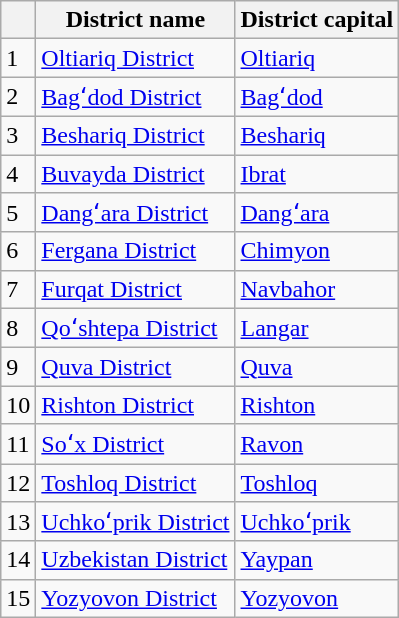<table class="wikitable sortable">
<tr>
<th></th>
<th>District name</th>
<th>District capital</th>
</tr>
<tr>
<td>1</td>
<td><a href='#'>Oltiariq District</a></td>
<td><a href='#'>Oltiariq</a></td>
</tr>
<tr>
<td>2</td>
<td><a href='#'>Bagʻdod District</a></td>
<td><a href='#'>Bagʻdod</a></td>
</tr>
<tr>
<td>3</td>
<td><a href='#'>Beshariq District</a></td>
<td><a href='#'>Beshariq</a></td>
</tr>
<tr>
<td>4</td>
<td><a href='#'>Buvayda District</a></td>
<td><a href='#'>Ibrat</a></td>
</tr>
<tr>
<td>5</td>
<td><a href='#'>Dangʻara District</a></td>
<td><a href='#'>Dangʻara</a></td>
</tr>
<tr>
<td>6</td>
<td><a href='#'>Fergana District</a></td>
<td><a href='#'>Chimyon</a></td>
</tr>
<tr>
<td>7</td>
<td><a href='#'>Furqat District</a></td>
<td><a href='#'>Navbahor</a></td>
</tr>
<tr>
<td>8</td>
<td><a href='#'>Qoʻshtepa District</a></td>
<td><a href='#'>Langar</a></td>
</tr>
<tr>
<td>9</td>
<td><a href='#'>Quva District</a></td>
<td><a href='#'>Quva</a></td>
</tr>
<tr>
<td>10</td>
<td><a href='#'>Rishton District</a></td>
<td><a href='#'>Rishton</a></td>
</tr>
<tr>
<td>11</td>
<td><a href='#'>Soʻx District</a></td>
<td><a href='#'>Ravon</a></td>
</tr>
<tr>
<td>12</td>
<td><a href='#'>Toshloq District</a></td>
<td><a href='#'>Toshloq</a></td>
</tr>
<tr>
<td>13</td>
<td><a href='#'>Uchkoʻprik District</a></td>
<td><a href='#'>Uchkoʻprik</a></td>
</tr>
<tr>
<td>14</td>
<td><a href='#'>Uzbekistan District</a></td>
<td><a href='#'>Yaypan</a></td>
</tr>
<tr>
<td>15</td>
<td><a href='#'>Yozyovon District</a></td>
<td><a href='#'>Yozyovon</a></td>
</tr>
</table>
